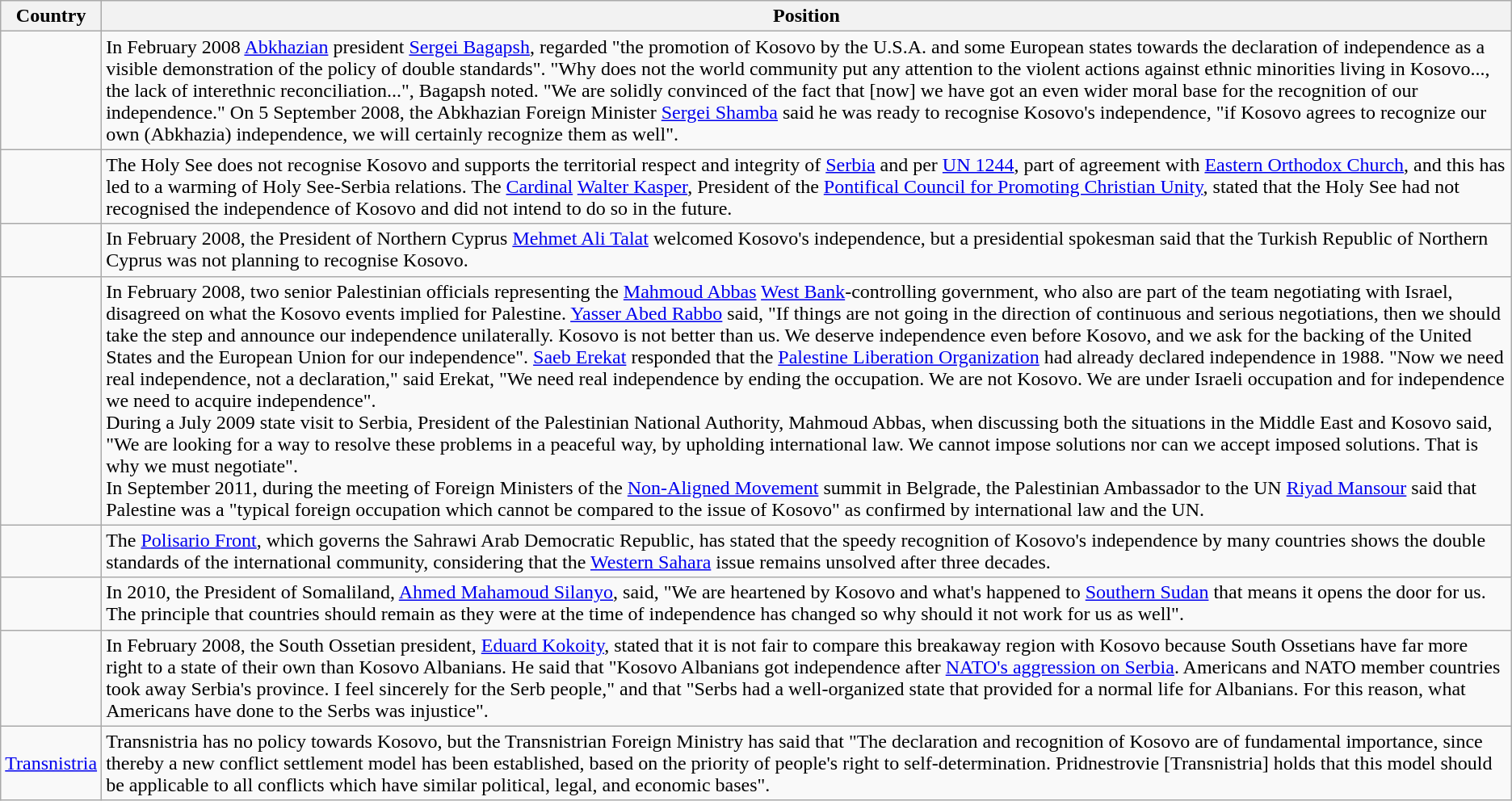<table class="wikitable">
<tr>
<th>Country</th>
<th>Position</th>
</tr>
<tr>
<td></td>
<td>In February 2008 <a href='#'>Abkhazian</a> president <a href='#'>Sergei Bagapsh</a>, regarded "the promotion of Kosovo by the U.S.A. and some European states towards the declaration of independence as a visible demonstration of the policy of double standards". "Why does not the world community put any attention to the violent actions against ethnic minorities living in Kosovo..., the lack of interethnic reconciliation...", Bagapsh noted. "We are solidly convinced of the fact that [now] we have got an even wider moral base for the recognition of our independence." On 5 September 2008, the Abkhazian Foreign Minister <a href='#'>Sergei Shamba</a> said he was ready to recognise Kosovo's independence, "if Kosovo agrees to recognize our own (Abkhazia) independence, we will certainly recognize them as well".</td>
</tr>
<tr>
<td></td>
<td> The Holy See does not recognise Kosovo and supports the territorial respect and integrity of <a href='#'>Serbia</a> and per <a href='#'>UN 1244</a>, part of agreement with <a href='#'>Eastern Orthodox Church</a>, and this has led to a warming of Holy See-Serbia relations. The <a href='#'>Cardinal</a> <a href='#'>Walter Kasper</a>, President of the <a href='#'>Pontifical Council for Promoting Christian Unity</a>, stated that the Holy See had not recognised the independence of Kosovo and did not intend to do so in the future.</td>
</tr>
<tr>
<td></td>
<td>In February 2008, the President of Northern Cyprus <a href='#'>Mehmet Ali Talat</a> welcomed Kosovo's independence, but a presidential spokesman said that the Turkish Republic of Northern Cyprus was not planning to recognise Kosovo.</td>
</tr>
<tr>
<td></td>
<td>In February 2008, two senior Palestinian officials representing the <a href='#'>Mahmoud Abbas</a> <a href='#'>West Bank</a>-controlling government, who also are part of the team negotiating with Israel, disagreed on what the Kosovo events implied for Palestine. <a href='#'>Yasser Abed Rabbo</a> said, "If things are not going in the direction of continuous and serious negotiations, then we should take the step and announce our independence unilaterally. Kosovo is not better than us. We deserve independence even before Kosovo, and we ask for the backing of the United States and the European Union for our independence". <a href='#'>Saeb Erekat</a> responded that the <a href='#'>Palestine Liberation Organization</a> had already declared independence in 1988. "Now we need real independence, not a declaration," said Erekat, "We need real independence by ending the occupation. We are not Kosovo. We are under Israeli occupation and for independence we need to acquire independence".<br>During a July 2009 state visit to Serbia, President of the Palestinian National Authority, Mahmoud Abbas, when discussing both the situations in the Middle East and Kosovo said, "We are looking for a way to resolve these problems in a peaceful way, by upholding international law. We cannot impose solutions nor can we accept imposed solutions. That is why we must negotiate".<br>In September 2011, during the meeting of Foreign Ministers of the <a href='#'>Non-Aligned Movement</a> summit in Belgrade, the Palestinian Ambassador to the UN <a href='#'>Riyad Mansour</a> said that Palestine was a "typical foreign occupation which cannot be compared to the issue of Kosovo" as confirmed by international law and the UN.</td>
</tr>
<tr>
<td></td>
<td>The <a href='#'>Polisario Front</a>, which governs the Sahrawi Arab Democratic Republic, has stated that the speedy recognition of Kosovo's independence by many countries shows the double standards of the international community, considering that the <a href='#'>Western Sahara</a> issue remains unsolved after three decades.</td>
</tr>
<tr>
<td></td>
<td>In 2010, the President of Somaliland, <a href='#'>Ahmed Mahamoud Silanyo</a>, said, "We are heartened by Kosovo and what's happened to <a href='#'>Southern Sudan</a> that means it opens the door for us. The principle that countries should remain as they were at the time of independence has changed so why should it not work for us as well".</td>
</tr>
<tr>
<td></td>
<td>In February 2008, the South Ossetian president, <a href='#'>Eduard Kokoity</a>, stated that it is not fair to compare this breakaway region with Kosovo because South Ossetians have far more right to a state of their own than Kosovo Albanians. He said that "Kosovo Albanians got independence after <a href='#'>NATO's aggression on Serbia</a>. Americans and NATO member countries took away Serbia's province. I feel sincerely for the Serb people," and that "Serbs had a well-organized state that provided for a normal life for Albanians. For this reason, what Americans have done to the Serbs was injustice".</td>
</tr>
<tr>
<td> <a href='#'>Transnistria</a></td>
<td>Transnistria has no policy towards Kosovo, but the Transnistrian Foreign Ministry has said that "The declaration and recognition of Kosovo are of fundamental importance, since thereby a new conflict settlement model has been established, based on the priority of people's right to self-determination. Pridnestrovie [Transnistria] holds that this model should be applicable to all conflicts which have similar political, legal, and economic bases".</td>
</tr>
</table>
